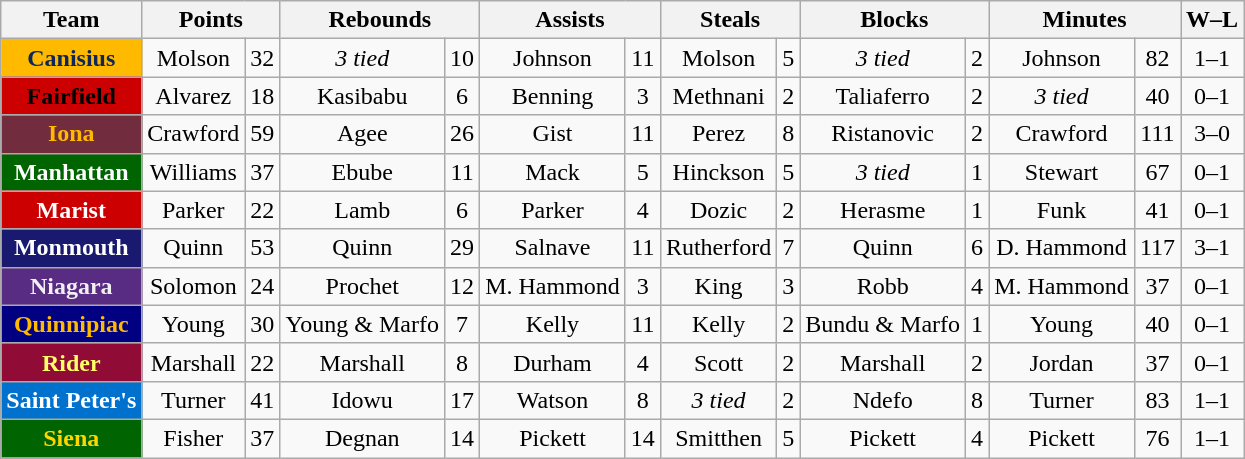<table class="wikitable" style="text-align:center">
<tr>
<th>Team</th>
<th colspan=2>Points</th>
<th colspan=2>Rebounds</th>
<th colspan=2>Assists</th>
<th colspan=2>Steals</th>
<th colspan=2>Blocks</th>
<th colspan=2>Minutes</th>
<th>W–L</th>
</tr>
<tr>
<td style="background:#FFBA00; color:#0E2756;"><strong>Canisius</strong></td>
<td>Molson</td>
<td>32</td>
<td><em>3 tied</em></td>
<td>10</td>
<td>Johnson</td>
<td>11</td>
<td>Molson</td>
<td>5</td>
<td><em>3 tied</em></td>
<td>2</td>
<td>Johnson</td>
<td>82</td>
<td>1–1</td>
</tr>
<tr>
<td style="background:#CC0000; color:#000000;"><strong>Fairfield</strong></td>
<td>Alvarez</td>
<td>18</td>
<td>Kasibabu</td>
<td>6</td>
<td>Benning</td>
<td>3</td>
<td>Methnani</td>
<td>2</td>
<td>Taliaferro</td>
<td>2</td>
<td><em>3 tied</em></td>
<td>40</td>
<td>0–1</td>
</tr>
<tr>
<td style="background:#712D3E; color:#FFBA00;"><strong>Iona</strong></td>
<td>Crawford</td>
<td>59</td>
<td>Agee</td>
<td>26</td>
<td>Gist</td>
<td>11</td>
<td>Perez</td>
<td>8</td>
<td>Ristanovic</td>
<td>2</td>
<td>Crawford</td>
<td>111</td>
<td>3–0</td>
</tr>
<tr>
<td style="background:#006400; color:#FFFFFF;"><strong>Manhattan</strong></td>
<td>Williams</td>
<td>37</td>
<td>Ebube</td>
<td>11</td>
<td>Mack</td>
<td>5</td>
<td>Hinckson</td>
<td>5</td>
<td><em>3 tied</em></td>
<td>1</td>
<td>Stewart</td>
<td>67</td>
<td>0–1</td>
</tr>
<tr>
<td style="background:#CC0000; color:#ffffff;"><strong>Marist</strong></td>
<td>Parker</td>
<td>22</td>
<td>Lamb</td>
<td>6</td>
<td>Parker</td>
<td>4</td>
<td>Dozic</td>
<td>2</td>
<td>Herasme</td>
<td>1</td>
<td>Funk</td>
<td>41</td>
<td>0–1</td>
</tr>
<tr>
<td style="background:#191970; color:#ffffff;"><strong>Monmouth</strong></td>
<td>Quinn</td>
<td>53</td>
<td>Quinn</td>
<td>29</td>
<td>Salnave</td>
<td>11</td>
<td>Rutherford</td>
<td>7</td>
<td>Quinn</td>
<td>6</td>
<td>D. Hammond</td>
<td>117</td>
<td>3–1</td>
</tr>
<tr>
<td style="background:#582C83; color:#f0f0f0;"><strong>Niagara</strong></td>
<td>Solomon</td>
<td>24</td>
<td>Prochet</td>
<td>12</td>
<td>M. Hammond</td>
<td>3</td>
<td>King</td>
<td>3</td>
<td>Robb</td>
<td>4</td>
<td>M. Hammond</td>
<td>37</td>
<td>0–1</td>
</tr>
<tr>
<td style="background:#000080; color:#ffba00;"><strong>Quinnipiac</strong></td>
<td>Young</td>
<td>30</td>
<td>Young & Marfo</td>
<td>7</td>
<td>Kelly</td>
<td>11</td>
<td>Kelly</td>
<td>2</td>
<td>Bundu & Marfo</td>
<td>1</td>
<td>Young</td>
<td>40</td>
<td>0–1</td>
</tr>
<tr>
<td style="background:#900B36; color:#FFFF66;"><strong>Rider</strong></td>
<td>Marshall</td>
<td>22</td>
<td>Marshall</td>
<td>8</td>
<td>Durham</td>
<td>4</td>
<td>Scott</td>
<td>2</td>
<td>Marshall</td>
<td>2</td>
<td>Jordan</td>
<td>37</td>
<td>0–1</td>
</tr>
<tr>
<td style="background:#0072CE; color:#ffffff;"><strong>Saint Peter's</strong></td>
<td>Turner</td>
<td>41</td>
<td>Idowu</td>
<td>17</td>
<td>Watson</td>
<td>8</td>
<td><em>3 tied</em></td>
<td>2</td>
<td>Ndefo</td>
<td>8</td>
<td>Turner</td>
<td>83</td>
<td>1–1</td>
</tr>
<tr>
<td style="background:#006400; color:#FFD700;"><strong>Siena</strong></td>
<td>Fisher</td>
<td>37</td>
<td>Degnan</td>
<td>14</td>
<td>Pickett</td>
<td>14</td>
<td>Smitthen</td>
<td>5</td>
<td>Pickett</td>
<td>4</td>
<td>Pickett</td>
<td>76</td>
<td>1–1</td>
</tr>
</table>
